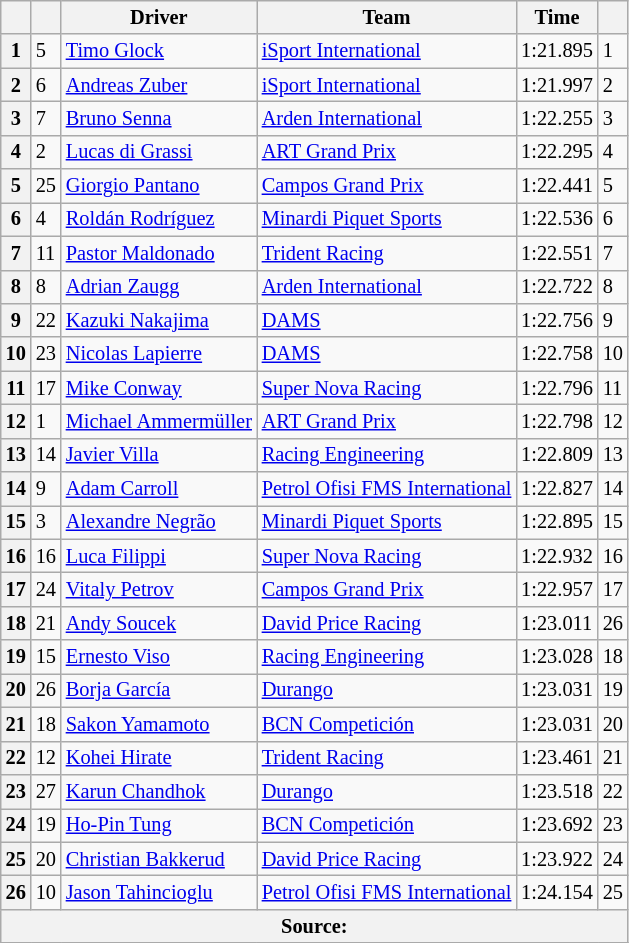<table class="wikitable" style="font-size:85%">
<tr>
<th></th>
<th></th>
<th>Driver</th>
<th>Team</th>
<th>Time</th>
<th></th>
</tr>
<tr>
<th>1</th>
<td>5</td>
<td> <a href='#'>Timo Glock</a></td>
<td><a href='#'>iSport International</a></td>
<td>1:21.895</td>
<td>1</td>
</tr>
<tr>
<th>2</th>
<td>6</td>
<td> <a href='#'>Andreas Zuber</a></td>
<td><a href='#'>iSport International</a></td>
<td>1:21.997</td>
<td>2</td>
</tr>
<tr>
<th>3</th>
<td>7</td>
<td> <a href='#'>Bruno Senna</a></td>
<td><a href='#'>Arden International</a></td>
<td>1:22.255</td>
<td>3</td>
</tr>
<tr>
<th>4</th>
<td>2</td>
<td> <a href='#'>Lucas di Grassi</a></td>
<td><a href='#'>ART Grand Prix</a></td>
<td>1:22.295</td>
<td>4</td>
</tr>
<tr>
<th>5</th>
<td>25</td>
<td> <a href='#'>Giorgio Pantano</a></td>
<td><a href='#'>Campos Grand Prix</a></td>
<td>1:22.441</td>
<td>5</td>
</tr>
<tr>
<th>6</th>
<td>4</td>
<td> <a href='#'>Roldán Rodríguez</a></td>
<td><a href='#'>Minardi Piquet Sports</a></td>
<td>1:22.536</td>
<td>6</td>
</tr>
<tr>
<th>7</th>
<td>11</td>
<td> <a href='#'>Pastor Maldonado</a></td>
<td><a href='#'>Trident Racing</a></td>
<td>1:22.551</td>
<td>7</td>
</tr>
<tr>
<th>8</th>
<td>8</td>
<td> <a href='#'>Adrian Zaugg</a></td>
<td><a href='#'>Arden International</a></td>
<td>1:22.722</td>
<td>8</td>
</tr>
<tr>
<th>9</th>
<td>22</td>
<td> <a href='#'>Kazuki Nakajima</a></td>
<td><a href='#'>DAMS</a></td>
<td>1:22.756</td>
<td>9</td>
</tr>
<tr>
<th>10</th>
<td>23</td>
<td> <a href='#'>Nicolas Lapierre</a></td>
<td><a href='#'>DAMS</a></td>
<td>1:22.758</td>
<td>10</td>
</tr>
<tr>
<th>11</th>
<td>17</td>
<td> <a href='#'>Mike Conway</a></td>
<td><a href='#'>Super Nova Racing</a></td>
<td>1:22.796</td>
<td>11</td>
</tr>
<tr>
<th>12</th>
<td>1</td>
<td> <a href='#'>Michael Ammermüller</a></td>
<td><a href='#'>ART Grand Prix</a></td>
<td>1:22.798</td>
<td>12</td>
</tr>
<tr>
<th>13</th>
<td>14</td>
<td> <a href='#'>Javier Villa</a></td>
<td><a href='#'>Racing Engineering</a></td>
<td>1:22.809</td>
<td>13</td>
</tr>
<tr>
<th>14</th>
<td>9</td>
<td> <a href='#'>Adam Carroll</a></td>
<td><a href='#'>Petrol Ofisi FMS International</a></td>
<td>1:22.827</td>
<td>14</td>
</tr>
<tr>
<th>15</th>
<td>3</td>
<td> <a href='#'>Alexandre Negrão</a></td>
<td><a href='#'>Minardi Piquet Sports</a></td>
<td>1:22.895</td>
<td>15</td>
</tr>
<tr>
<th>16</th>
<td>16</td>
<td> <a href='#'>Luca Filippi</a></td>
<td><a href='#'>Super Nova Racing</a></td>
<td>1:22.932</td>
<td>16</td>
</tr>
<tr>
<th>17</th>
<td>24</td>
<td> <a href='#'>Vitaly Petrov</a></td>
<td><a href='#'>Campos Grand Prix</a></td>
<td>1:22.957</td>
<td>17</td>
</tr>
<tr>
<th>18</th>
<td>21</td>
<td> <a href='#'>Andy Soucek</a></td>
<td><a href='#'>David Price Racing</a></td>
<td>1:23.011</td>
<td>26</td>
</tr>
<tr>
<th>19</th>
<td>15</td>
<td> <a href='#'>Ernesto Viso</a></td>
<td><a href='#'>Racing Engineering</a></td>
<td>1:23.028</td>
<td>18</td>
</tr>
<tr>
<th>20</th>
<td>26</td>
<td> <a href='#'>Borja García</a></td>
<td><a href='#'>Durango</a></td>
<td>1:23.031</td>
<td>19</td>
</tr>
<tr>
<th>21</th>
<td>18</td>
<td> <a href='#'>Sakon Yamamoto</a></td>
<td><a href='#'>BCN Competición</a></td>
<td>1:23.031</td>
<td>20</td>
</tr>
<tr>
<th>22</th>
<td>12</td>
<td> <a href='#'>Kohei Hirate</a></td>
<td><a href='#'>Trident Racing</a></td>
<td>1:23.461</td>
<td>21</td>
</tr>
<tr>
<th>23</th>
<td>27</td>
<td> <a href='#'>Karun Chandhok</a></td>
<td><a href='#'>Durango</a></td>
<td>1:23.518</td>
<td>22</td>
</tr>
<tr>
<th>24</th>
<td>19</td>
<td> <a href='#'>Ho-Pin Tung</a></td>
<td><a href='#'>BCN Competición</a></td>
<td>1:23.692</td>
<td>23</td>
</tr>
<tr>
<th>25</th>
<td>20</td>
<td> <a href='#'>Christian Bakkerud</a></td>
<td><a href='#'>David Price Racing</a></td>
<td>1:23.922</td>
<td>24</td>
</tr>
<tr>
<th>26</th>
<td>10</td>
<td> <a href='#'>Jason Tahincioglu</a></td>
<td><a href='#'>Petrol Ofisi FMS International</a></td>
<td>1:24.154</td>
<td>25</td>
</tr>
<tr>
<th colspan="6">Source:</th>
</tr>
<tr>
</tr>
</table>
